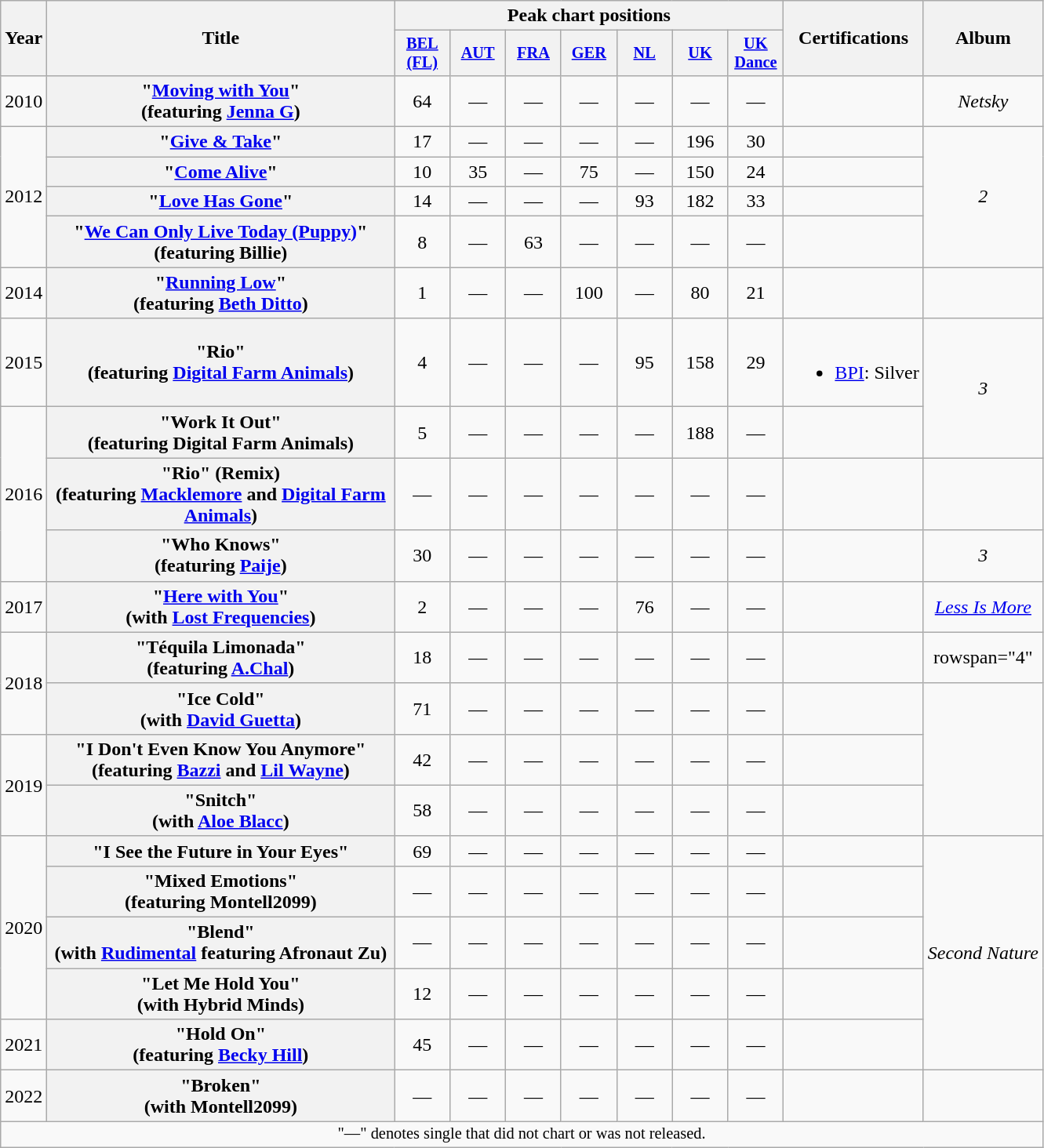<table class="wikitable plainrowheaders" style="text-align:center;">
<tr>
<th scope="col" rowspan="2" style="width:1em;">Year</th>
<th scope="col" rowspan="2" style="width:18em;">Title</th>
<th scope="col" colspan="7">Peak chart positions</th>
<th scope="col" rowspan="2">Certifications</th>
<th scope="col" rowspan="2">Album</th>
</tr>
<tr>
<th scope="col" style="width:3em;font-size:85%;"><a href='#'>BEL (FL)</a><br></th>
<th scope="col" style="width:3em;font-size:85%;"><a href='#'>AUT</a><br></th>
<th scope="col" style="width:3em;font-size:85%;"><a href='#'>FRA</a><br></th>
<th scope="col" style="width:3em;font-size:85%;"><a href='#'>GER</a><br></th>
<th scope="col" style="width:3em;font-size:85%;"><a href='#'>NL</a><br></th>
<th scope="col" style="width:3em;font-size:85%;"><a href='#'>UK</a><br></th>
<th scope="col" style="width:3em;font-size:85%;"><a href='#'>UK Dance</a><br></th>
</tr>
<tr>
<td>2010</td>
<th scope="row">"<a href='#'>Moving with You</a>"<br><span>(featuring <a href='#'>Jenna G</a>)</span></th>
<td>64</td>
<td>—</td>
<td>—</td>
<td>—</td>
<td>—</td>
<td>—</td>
<td>—</td>
<td></td>
<td><em>Netsky</em></td>
</tr>
<tr>
<td rowspan="4">2012</td>
<th scope="row">"<a href='#'>Give & Take</a>"</th>
<td>17</td>
<td>—</td>
<td>—</td>
<td>—</td>
<td>—</td>
<td>196</td>
<td>30</td>
<td></td>
<td rowspan="4"><em>2</em></td>
</tr>
<tr>
<th scope="row">"<a href='#'>Come Alive</a>"</th>
<td>10</td>
<td>35</td>
<td>—</td>
<td>75</td>
<td>—</td>
<td>150</td>
<td>24</td>
<td></td>
</tr>
<tr>
<th scope="row">"<a href='#'>Love Has Gone</a>"</th>
<td>14</td>
<td>—</td>
<td>—</td>
<td>—</td>
<td>93</td>
<td>182</td>
<td>33</td>
<td></td>
</tr>
<tr>
<th scope="row">"<a href='#'>We Can Only Live Today (Puppy)</a>"<br><span>(featuring Billie)</span></th>
<td>8</td>
<td>—</td>
<td>63</td>
<td>—</td>
<td>—</td>
<td>—</td>
<td>—</td>
<td></td>
</tr>
<tr>
<td>2014</td>
<th scope="row">"<a href='#'>Running Low</a>"<br><span>(featuring <a href='#'>Beth Ditto</a>)</span></th>
<td>1</td>
<td>—</td>
<td>—</td>
<td>100</td>
<td>—</td>
<td>80</td>
<td>21</td>
<td></td>
<td></td>
</tr>
<tr>
<td>2015</td>
<th scope="row">"Rio"<br><span>(featuring <a href='#'>Digital Farm Animals</a>)</span></th>
<td>4</td>
<td>—</td>
<td>—</td>
<td>—</td>
<td>95</td>
<td>158</td>
<td>29</td>
<td><br><ul><li><a href='#'>BPI</a>: Silver</li></ul></td>
<td rowspan="2"><em>3</em></td>
</tr>
<tr>
<td rowspan="3">2016</td>
<th scope="row">"Work It Out"<br><span>(featuring Digital Farm Animals)</span></th>
<td>5</td>
<td>—</td>
<td>—</td>
<td>—</td>
<td>—</td>
<td>188</td>
<td>—</td>
<td></td>
</tr>
<tr>
<th scope="row">"Rio" (Remix)<br><span>(featuring <a href='#'>Macklemore</a> and <a href='#'>Digital Farm Animals</a>)</span></th>
<td>—</td>
<td>—</td>
<td>—</td>
<td>—</td>
<td>—</td>
<td>—</td>
<td>—</td>
<td></td>
<td></td>
</tr>
<tr>
<th scope="row">"Who Knows"<br><span>(featuring <a href='#'>Paije</a>)</span></th>
<td>30</td>
<td>—</td>
<td>—</td>
<td>—</td>
<td>—</td>
<td>—</td>
<td>—</td>
<td></td>
<td><em>3</em></td>
</tr>
<tr>
<td>2017</td>
<th scope="row">"<a href='#'>Here with You</a>"<br><span>(with <a href='#'>Lost Frequencies</a>)</span></th>
<td>2</td>
<td>—</td>
<td>—</td>
<td>—</td>
<td>76</td>
<td>—</td>
<td>—</td>
<td></td>
<td><em><a href='#'>Less Is More</a></em></td>
</tr>
<tr>
<td rowspan="2">2018</td>
<th scope="row">"Téquila Limonada"<br><span>(featuring <a href='#'>A.Chal</a>)</span></th>
<td>18</td>
<td>—</td>
<td>—</td>
<td>—</td>
<td>—</td>
<td>—</td>
<td>—</td>
<td></td>
<td>rowspan="4" </td>
</tr>
<tr>
<th scope="row">"Ice Cold" <br><span>(with <a href='#'>David Guetta</a>)</span></th>
<td>71</td>
<td>—</td>
<td>—</td>
<td>—</td>
<td>—</td>
<td>—</td>
<td>—</td>
<td></td>
</tr>
<tr>
<td rowspan="2">2019</td>
<th scope="row">"I Don't Even Know You Anymore" <br><span>(featuring <a href='#'>Bazzi</a> and <a href='#'>Lil Wayne</a>)</span></th>
<td>42</td>
<td>—</td>
<td>—</td>
<td>—</td>
<td>—</td>
<td>—</td>
<td>—</td>
<td></td>
</tr>
<tr>
<th scope="row">"Snitch" <br><span>(with <a href='#'>Aloe Blacc</a>)</span></th>
<td>58</td>
<td>—</td>
<td>—</td>
<td>—</td>
<td>—</td>
<td>—</td>
<td>—</td>
<td></td>
</tr>
<tr>
<td rowspan="4">2020</td>
<th scope="row">"I See the Future in Your Eyes"</th>
<td>69</td>
<td>—</td>
<td>—</td>
<td>—</td>
<td>—</td>
<td>—</td>
<td>—</td>
<td></td>
<td rowspan="5"><em>Second Nature</em></td>
</tr>
<tr>
<th scope="row">"Mixed Emotions" <br><span>(featuring Montell2099)</span></th>
<td>—</td>
<td>—</td>
<td>—</td>
<td>—</td>
<td>—</td>
<td>—</td>
<td>—</td>
<td></td>
</tr>
<tr>
<th scope="row">"Blend" <br><span>(with <a href='#'>Rudimental</a> featuring Afronaut Zu)</span></th>
<td>—</td>
<td>—</td>
<td>—</td>
<td>—</td>
<td>—</td>
<td>—</td>
<td>—</td>
<td></td>
</tr>
<tr>
<th scope="row">"Let Me Hold You"<br><span>(with Hybrid Minds)</span></th>
<td>12</td>
<td>—</td>
<td>—</td>
<td>—</td>
<td>—</td>
<td>—</td>
<td>—</td>
<td></td>
</tr>
<tr>
<td>2021</td>
<th scope="row">"Hold On"<br><span>(featuring <a href='#'>Becky Hill</a>)</span></th>
<td>45</td>
<td>—</td>
<td>—</td>
<td>—</td>
<td>—</td>
<td>—</td>
<td>—</td>
<td></td>
</tr>
<tr>
<td>2022</td>
<th scope="row">"Broken" <br><span>(with Montell2099)</span></th>
<td>—</td>
<td>—</td>
<td>—</td>
<td>—</td>
<td>—</td>
<td>—</td>
<td>—</td>
<td></td>
<td></td>
</tr>
<tr>
<td colspan="14" style="font-size:85%">"—" denotes single that did not chart or was not released.</td>
</tr>
</table>
